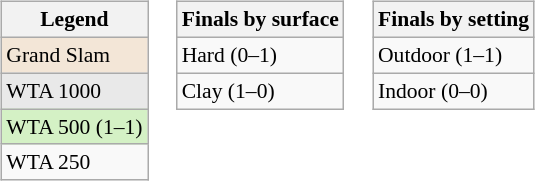<table>
<tr valign=top>
<td><br><table class=wikitable style=font-size:90%>
<tr>
<th>Legend</th>
</tr>
<tr style="background:#f3e6d7;">
<td>Grand Slam</td>
</tr>
<tr style="background:#e9e9e9;">
<td>WTA 1000</td>
</tr>
<tr style="background:#d4f1c5;">
<td>WTA 500 (1–1)</td>
</tr>
<tr>
<td>WTA 250</td>
</tr>
</table>
</td>
<td><br><table class=wikitable style=font-size:90%>
<tr>
<th>Finals by surface</th>
</tr>
<tr>
<td>Hard (0–1)</td>
</tr>
<tr>
<td>Clay (1–0)</td>
</tr>
</table>
</td>
<td><br><table class=wikitable style="font-size:90%">
<tr>
<th>Finals by setting</th>
</tr>
<tr>
<td>Outdoor (1–1)</td>
</tr>
<tr>
<td>Indoor (0–0)</td>
</tr>
</table>
</td>
</tr>
</table>
